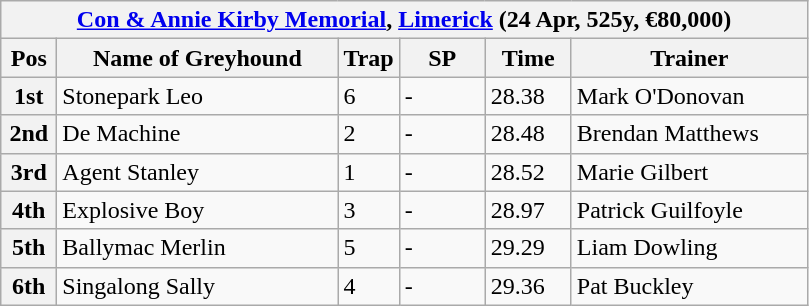<table class="wikitable">
<tr>
<th colspan="6"><a href='#'>Con & Annie Kirby Memorial</a>, <a href='#'>Limerick</a> (24 Apr, 525y, €80,000)</th>
</tr>
<tr>
<th width=30>Pos</th>
<th width=180>Name of Greyhound</th>
<th width=30>Trap</th>
<th width=50>SP</th>
<th width=50>Time</th>
<th width=150>Trainer</th>
</tr>
<tr>
<th>1st</th>
<td>Stonepark Leo</td>
<td>6</td>
<td>-</td>
<td>28.38</td>
<td>Mark O'Donovan</td>
</tr>
<tr>
<th>2nd</th>
<td>De Machine</td>
<td>2</td>
<td>-</td>
<td>28.48</td>
<td>Brendan Matthews</td>
</tr>
<tr>
<th>3rd</th>
<td>Agent Stanley</td>
<td>1</td>
<td>-</td>
<td>28.52</td>
<td>Marie Gilbert</td>
</tr>
<tr>
<th>4th</th>
<td>Explosive Boy</td>
<td>3</td>
<td>-</td>
<td>28.97</td>
<td>Patrick Guilfoyle</td>
</tr>
<tr>
<th>5th</th>
<td>Ballymac Merlin</td>
<td>5</td>
<td>-</td>
<td>29.29</td>
<td>Liam Dowling</td>
</tr>
<tr>
<th>6th</th>
<td>Singalong Sally</td>
<td>4</td>
<td>-</td>
<td>29.36</td>
<td>Pat Buckley</td>
</tr>
</table>
